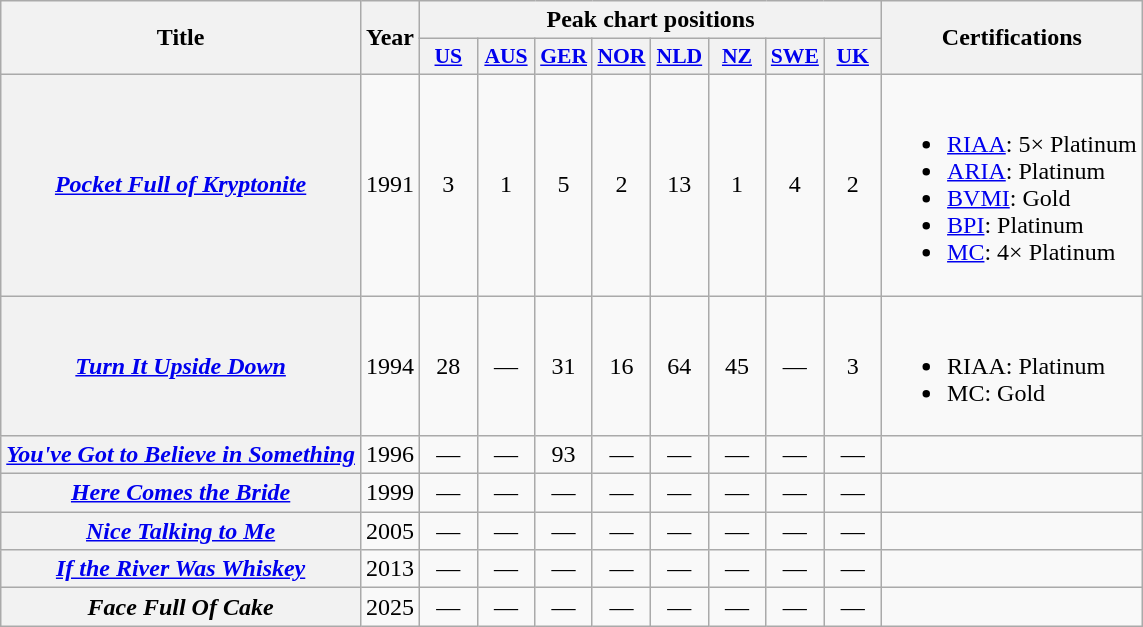<table class="wikitable plainrowheaders">
<tr>
<th rowspan="2">Title</th>
<th rowspan="2">Year</th>
<th colspan="8">Peak chart positions</th>
<th rowspan="2">Certifications</th>
</tr>
<tr>
<th scope="col" style="width:2.2em;font-size:90%;"><a href='#'>US</a><br></th>
<th scope="col" style="width:2.2em;font-size:90%;"><a href='#'>AUS</a><br></th>
<th scope="col" style="width:2.2em;font-size:90%;"><a href='#'>GER</a><br></th>
<th scope="col" style="width:2.2em;font-size:90%;"><a href='#'>NOR</a><br></th>
<th scope="col" style="width:2.2em;font-size:90%;"><a href='#'>NLD</a><br></th>
<th scope="col" style="width:2.2em;font-size:90%;"><a href='#'>NZ</a><br></th>
<th scope="col" style="width:2.2em;font-size:90%;"><a href='#'>SWE</a><br></th>
<th scope="col" style="width:2.2em;font-size:90%;"><a href='#'>UK</a><br></th>
</tr>
<tr>
<th scope="row"><em><a href='#'>Pocket Full of Kryptonite</a></em></th>
<td>1991</td>
<td style="text-align:center;">3</td>
<td style="text-align:center;">1</td>
<td style="text-align:center;">5</td>
<td style="text-align:center;">2</td>
<td style="text-align:center;">13</td>
<td style="text-align:center;">1</td>
<td style="text-align:center;">4</td>
<td style="text-align:center;">2</td>
<td><br><ul><li><a href='#'>RIAA</a>: 5× Platinum</li><li><a href='#'>ARIA</a>: Platinum</li><li><a href='#'>BVMI</a>: Gold</li><li><a href='#'>BPI</a>: Platinum</li><li><a href='#'>MC</a>: 4× Platinum</li></ul></td>
</tr>
<tr>
<th scope="row"><em><a href='#'>Turn It Upside Down</a></em></th>
<td>1994</td>
<td style="text-align:center;">28</td>
<td style="text-align:center;">—</td>
<td style="text-align:center;">31</td>
<td style="text-align:center;">16</td>
<td style="text-align:center;">64</td>
<td style="text-align:center;">45</td>
<td style="text-align:center;">—</td>
<td style="text-align:center;">3</td>
<td><br><ul><li>RIAA: Platinum</li><li>MC: Gold</li></ul></td>
</tr>
<tr>
<th scope="row"><em><a href='#'>You've Got to Believe in Something</a></em></th>
<td>1996</td>
<td style="text-align:center;">—</td>
<td style="text-align:center;">—</td>
<td style="text-align:center;">93</td>
<td style="text-align:center;">—</td>
<td style="text-align:center;">—</td>
<td style="text-align:center;">—</td>
<td style="text-align:center;">—</td>
<td style="text-align:center;">—</td>
<td></td>
</tr>
<tr>
<th scope="row"><em><a href='#'>Here Comes the Bride</a></em></th>
<td>1999</td>
<td style="text-align:center;">—</td>
<td style="text-align:center;">—</td>
<td style="text-align:center;">—</td>
<td style="text-align:center;">—</td>
<td style="text-align:center;">—</td>
<td style="text-align:center;">—</td>
<td style="text-align:center;">—</td>
<td style="text-align:center;">—</td>
<td></td>
</tr>
<tr>
<th scope="row"><em><a href='#'>Nice Talking to Me</a></em></th>
<td>2005</td>
<td style="text-align:center;">—</td>
<td style="text-align:center;">—</td>
<td style="text-align:center;">—</td>
<td style="text-align:center;">—</td>
<td style="text-align:center;">—</td>
<td style="text-align:center;">—</td>
<td style="text-align:center;">—</td>
<td style="text-align:center;">—</td>
<td></td>
</tr>
<tr>
<th scope="row"><em><a href='#'>If the River Was Whiskey</a></em></th>
<td>2013</td>
<td style="text-align:center;">—</td>
<td style="text-align:center;">—</td>
<td style="text-align:center;">—</td>
<td style="text-align:center;">—</td>
<td style="text-align:center;">—</td>
<td style="text-align:center;">—</td>
<td style="text-align:center;">—</td>
<td style="text-align:center;">—</td>
<td></td>
</tr>
<tr>
<th scope="row"><em>Face Full Of Cake</em></th>
<td>2025</td>
<td style="text-align:center;">—</td>
<td style="text-align:center;">—</td>
<td style="text-align:center;">—</td>
<td style="text-align:center;">—</td>
<td style="text-align:center;">—</td>
<td style="text-align:center;">—</td>
<td style="text-align:center;">—</td>
<td style="text-align:center;">—</td>
<td></td>
</tr>
</table>
